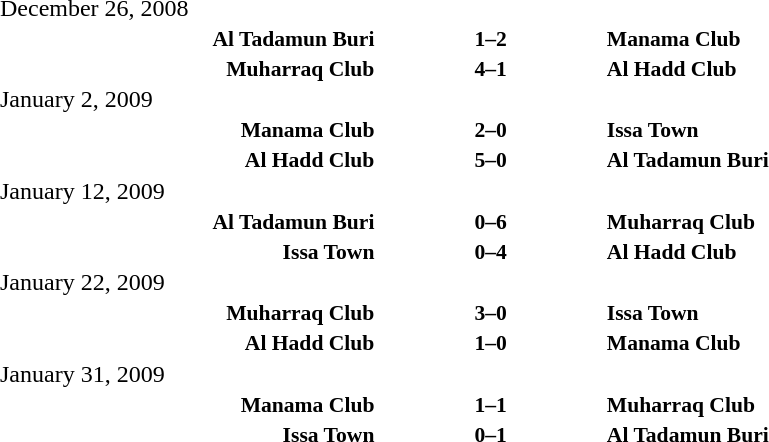<table width=100% cellspacing=1>
<tr>
<th width=20%></th>
<th width=12%></th>
<th width=20%></th>
<th></th>
</tr>
<tr>
<td>December 26, 2008</td>
</tr>
<tr style=font-size:90%>
<td align=right><strong>Al Tadamun Buri</strong></td>
<td align=center><strong>1–2</strong></td>
<td><strong>Manama Club</strong></td>
<td></td>
<td></td>
</tr>
<tr style=font-size:90%>
<td align=right><strong>Muharraq Club</strong></td>
<td align=center><strong>4–1</strong></td>
<td><strong>Al Hadd Club</strong></td>
<td></td>
<td></td>
</tr>
<tr>
<td>January 2, 2009</td>
</tr>
<tr style=font-size:90%>
<td align=right><strong>Manama Club</strong></td>
<td align=center><strong>2–0</strong></td>
<td><strong>Issa Town</strong></td>
<td></td>
<td></td>
</tr>
<tr style=font-size:90%>
<td align=right><strong>Al Hadd Club</strong></td>
<td align=center><strong>5–0</strong></td>
<td><strong>Al Tadamun Buri</strong></td>
<td></td>
<td></td>
</tr>
<tr>
<td>January 12, 2009</td>
</tr>
<tr style=font-size:90%>
<td align=right><strong>Al Tadamun Buri</strong></td>
<td align=center><strong>0–6</strong></td>
<td><strong>Muharraq Club</strong></td>
<td></td>
<td></td>
</tr>
<tr style=font-size:90%>
<td align=right><strong>Issa Town</strong></td>
<td align=center><strong>0–4</strong></td>
<td><strong>Al Hadd Club</strong></td>
<td></td>
<td></td>
</tr>
<tr>
<td>January 22, 2009</td>
</tr>
<tr style=font-size:90%>
<td align=right><strong>Muharraq Club</strong></td>
<td align=center><strong>3–0</strong></td>
<td><strong>Issa Town</strong></td>
<td></td>
<td></td>
</tr>
<tr style=font-size:90%>
<td align=right><strong>Al Hadd Club</strong></td>
<td align=center><strong>1–0</strong></td>
<td><strong>Manama Club</strong></td>
<td></td>
<td></td>
</tr>
<tr>
<td>January 31, 2009</td>
</tr>
<tr style=font-size:90%>
<td align=right><strong>Manama Club</strong></td>
<td align=center><strong>1–1</strong></td>
<td><strong>Muharraq Club</strong></td>
<td></td>
<td></td>
</tr>
<tr style=font-size:90%>
<td align=right><strong>Issa Town</strong></td>
<td align=center><strong>0–1</strong></td>
<td><strong>Al Tadamun Buri</strong></td>
<td></td>
<td></td>
</tr>
</table>
